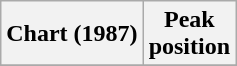<table class="wikitable plainrowheaders">
<tr>
<th>Chart (1987)</th>
<th>Peak<br>position</th>
</tr>
<tr>
</tr>
</table>
